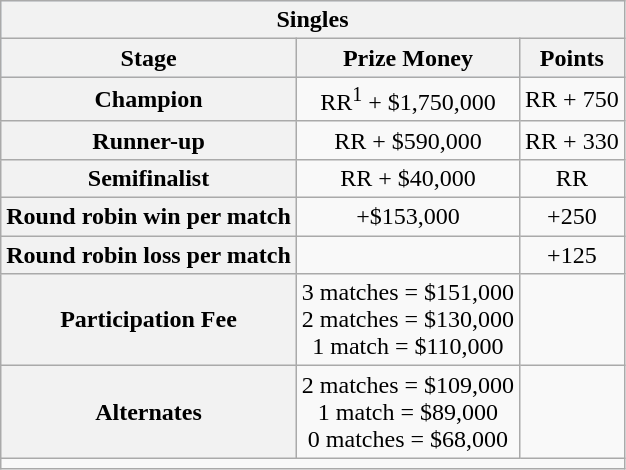<table class=wikitable style=text-align:center>
<tr style="background:#d1e4fd;">
<th colspan=3>Singles</th>
</tr>
<tr style="background:#d1e4fd;">
<th>Stage</th>
<th>Prize Money</th>
<th>Points</th>
</tr>
<tr>
<th>Champion</th>
<td>RR<sup>1</sup> + $1,750,000</td>
<td>RR + 750</td>
</tr>
<tr>
<th>Runner-up</th>
<td>RR + $590,000</td>
<td>RR + 330</td>
</tr>
<tr>
<th>Semifinalist</th>
<td>RR + $40,000</td>
<td>RR</td>
</tr>
<tr>
<th>Round robin win per match</th>
<td>+$153,000</td>
<td>+250</td>
</tr>
<tr>
<th>Round robin loss per match</th>
<td></td>
<td>+125</td>
</tr>
<tr>
<th>Participation Fee</th>
<td>3 matches = $151,000<br>2 matches = $130,000<br>1 match = $110,000</td>
<td></td>
</tr>
<tr>
<th>Alternates</th>
<td>2 matches = $109,000<br>1 match = $89,000<br>0 matches = $68,000</td>
<td></td>
</tr>
<tr>
<td colspan="3" style="text-align:center;"></td>
</tr>
</table>
